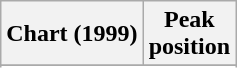<table class="wikitable sortable plainrowheaders" style="text-align:center">
<tr>
<th scope="col">Chart (1999)</th>
<th scope="col">Peak<br>position</th>
</tr>
<tr>
</tr>
<tr>
</tr>
</table>
